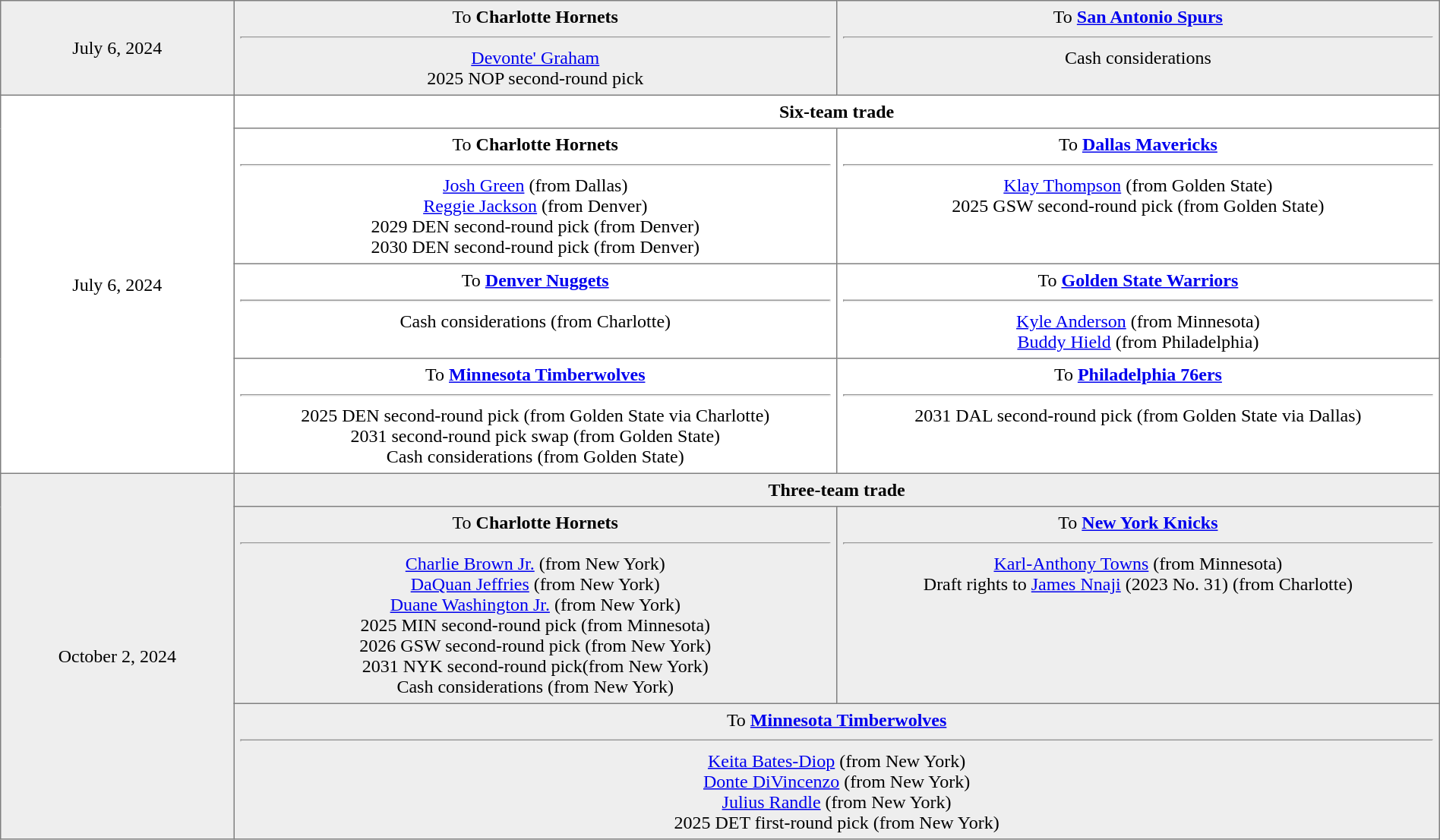<table border="1" style="border-collapse:collapse; text-align:center; width:100%;"  cellpadding="5">
<tr style="background:#eee;">
<td style="width:10%">July 6, 2024</td>
<td style="width:31%; vertical-align:top;">To <strong>Charlotte Hornets</strong><hr><a href='#'>Devonte' Graham</a><br>2025 NOP second-round pick</td>
<td style="width:31%; vertical-align:top;">To <strong><a href='#'>San Antonio Spurs</a></strong><hr>Cash considerations</td>
</tr>
<tr>
<td style="width:12%" rowspan="4">July 6, 2024</td>
<td style="width:30%" valign="top" colspan="2"><strong>Six-team trade</strong></td>
</tr>
<tr>
<td style="width:30%" valign="top">To <strong>Charlotte Hornets</strong><hr><a href='#'>Josh Green</a> (from Dallas)<br><a href='#'>Reggie Jackson</a> (from Denver)<br>2029 DEN second-round pick (from Denver)<br>2030 DEN second-round pick (from Denver)</td>
<td style="width:30%" valign="top">To <strong><a href='#'>Dallas Mavericks</a></strong><hr><a href='#'>Klay Thompson</a> (from Golden State)<br>2025 GSW second-round pick (from Golden State)</td>
</tr>
<tr>
<td style="width:30%" valign="top">To <strong><a href='#'>Denver Nuggets</a></strong><hr>Cash considerations (from Charlotte)</td>
<td style="width:30%" valign="top">To <strong><a href='#'>Golden State Warriors</a></strong><hr><a href='#'>Kyle Anderson</a> (from Minnesota)<br><a href='#'>Buddy Hield</a> (from Philadelphia)</td>
</tr>
<tr>
<td style="width:30%" valign="top">To <strong><a href='#'>Minnesota Timberwolves</a></strong><hr>2025 DEN second-round pick (from Golden State via Charlotte)<br>2031 second-round pick swap (from Golden State)<br>Cash considerations (from Golden State)</td>
<td style="width:30%" valign="top">To <strong><a href='#'>Philadelphia 76ers</a></strong><hr>2031 DAL second-round pick (from Golden State via Dallas)</td>
</tr>
<tr style="background:#eee;">
<td rowspan=3>October 2, 2024</td>
<td colspan=2><strong>Three-team trade</strong></td>
</tr>
<tr style="background:#eee;">
<td style="width:31%; vertical-align:top;">To <strong>Charlotte Hornets</strong><hr><a href='#'>Charlie Brown Jr.</a> (from New York)<br><a href='#'>DaQuan Jeffries</a> (from New York)<br><a href='#'>Duane Washington Jr.</a> (from New York)<br>2025 MIN second-round pick (from Minnesota)<br>2026 GSW second-round pick (from New York)<br>2031 NYK second-round pick(from New York)<br>Cash considerations (from New York)</td>
<td style="width:31%; vertical-align:top;">To <strong><a href='#'>New York Knicks</a></strong><hr><a href='#'>Karl-Anthony Towns</a> (from Minnesota)<br>Draft rights to <a href='#'>James Nnaji</a> (2023 No. 31) (from Charlotte)</td>
</tr>
<tr style="background:#eee;">
<td style="width:31%; vertical-align:top;" colspan=2>To <strong><a href='#'>Minnesota Timberwolves</a></strong><hr><a href='#'>Keita Bates-Diop</a> (from New York)<br><a href='#'>Donte DiVincenzo</a> (from New York)<br><a href='#'>Julius Randle</a> (from New York)<br>2025 DET first-round pick (from New York)</td>
</tr>
</table>
